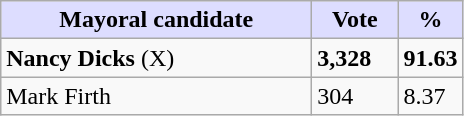<table class="wikitable">
<tr>
<th style="background:#ddf; width:200px;">Mayoral candidate</th>
<th style="background:#ddf; width:50px;">Vote</th>
<th style="background:#ddf; width:30px;">%</th>
</tr>
<tr>
<td><strong>Nancy Dicks</strong> (X)</td>
<td><strong>3,328</strong></td>
<td><strong>91.63</strong></td>
</tr>
<tr>
<td>Mark Firth</td>
<td>304</td>
<td>8.37</td>
</tr>
</table>
